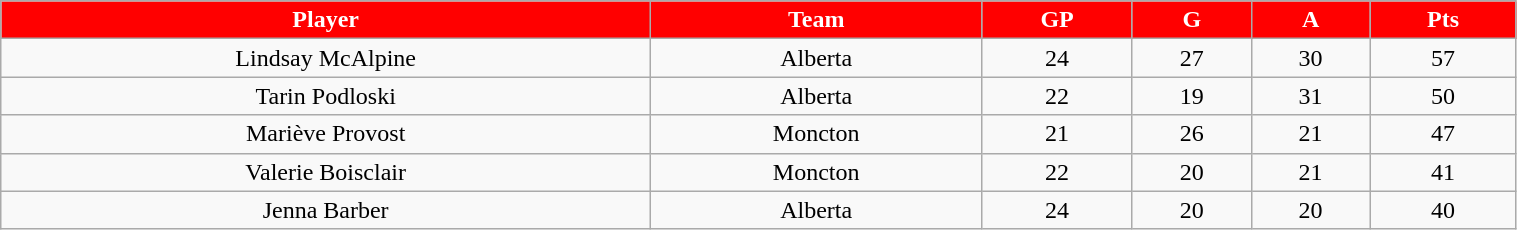<table class="wikitable" width="80%">
<tr align="center"  style="background:red;color:white;">
<td><strong>Player</strong></td>
<td><strong>Team</strong></td>
<td><strong>GP</strong></td>
<td><strong>G</strong></td>
<td><strong>A</strong></td>
<td><strong>Pts</strong></td>
</tr>
<tr align="center" bgcolor="">
<td>Lindsay McAlpine</td>
<td>Alberta</td>
<td>24</td>
<td>27</td>
<td>30</td>
<td>57</td>
</tr>
<tr align="center" bgcolor="">
<td>Tarin Podloski</td>
<td>Alberta</td>
<td>22</td>
<td>19</td>
<td>31</td>
<td>50</td>
</tr>
<tr align="center" bgcolor="">
<td>Mariève Provost</td>
<td>Moncton</td>
<td>21</td>
<td>26</td>
<td>21</td>
<td>47</td>
</tr>
<tr align="center" bgcolor="">
<td>Valerie Boisclair</td>
<td>Moncton</td>
<td>22</td>
<td>20</td>
<td>21</td>
<td>41</td>
</tr>
<tr align="center" bgcolor="">
<td>Jenna Barber</td>
<td>Alberta</td>
<td>24</td>
<td>20</td>
<td>20</td>
<td>40</td>
</tr>
</table>
